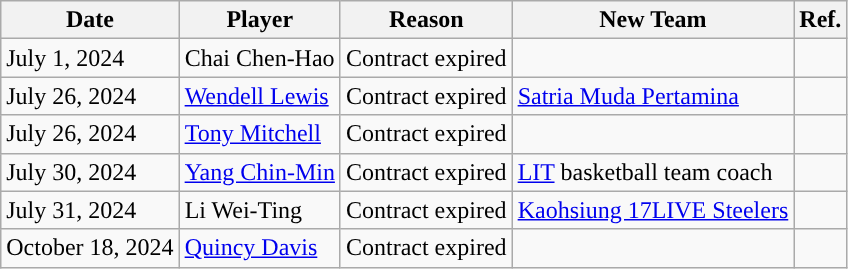<table class="wikitable">
<tr>
<th>Date</th>
<th>Player</th>
<th>Reason</th>
<th>New Team</th>
<th>Ref.</th>
</tr>
<tr>
<td>July 1, 2024</td>
<td>Chai Chen-Hao</td>
<td>Contract expired</td>
<td></td>
<td></td>
</tr>
<tr>
<td>July 26, 2024</td>
<td><a href='#'>Wendell Lewis</a></td>
<td>Contract expired</td>
<td> <a href='#'>Satria Muda Pertamina</a></td>
<td></td>
</tr>
<tr>
<td>July 26, 2024</td>
<td><a href='#'>Tony Mitchell</a></td>
<td>Contract expired</td>
<td></td>
<td></td>
</tr>
<tr>
<td>July 30, 2024</td>
<td><a href='#'>Yang Chin-Min</a></td>
<td>Contract expired</td>
<td> <a href='#'>LIT</a> basketball team coach</td>
<td></td>
</tr>
<tr>
<td>July 31, 2024</td>
<td>Li Wei-Ting</td>
<td>Contract expired</td>
<td> <a href='#'>Kaohsiung 17LIVE Steelers</a></td>
<td></td>
</tr>
<tr>
<td>October 18, 2024</td>
<td><a href='#'>Quincy Davis</a></td>
<td>Contract expired</td>
<td></td>
<td></td>
</tr>
</table>
